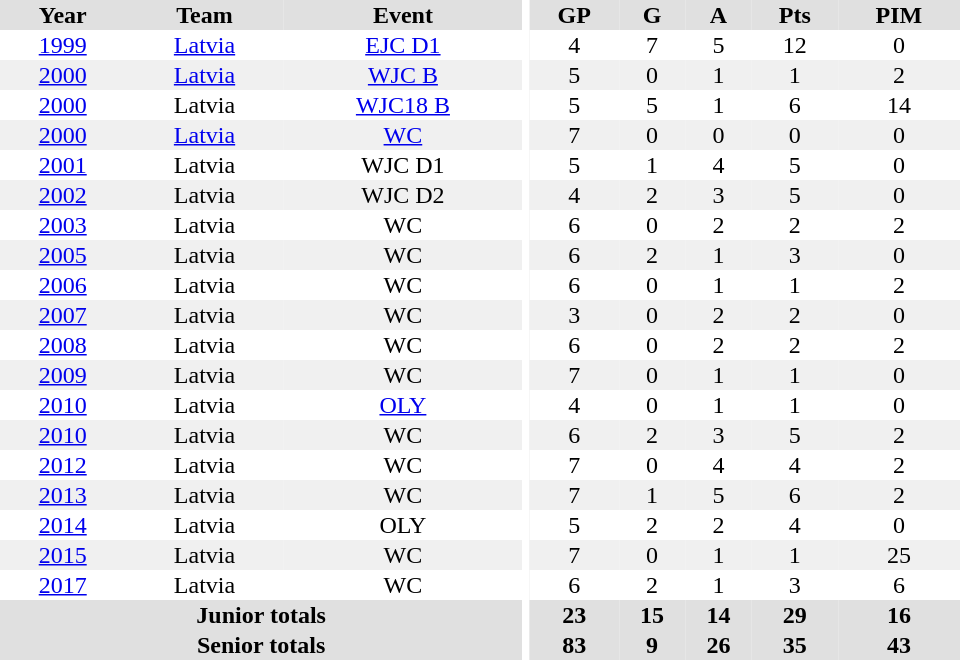<table border="0" cellpadding="1" cellspacing="0" ID="Table3" style="text-align:center; width:40em">
<tr bgcolor="#e0e0e0">
<th>Year</th>
<th>Team</th>
<th>Event</th>
<th rowspan="102" bgcolor="#ffffff"></th>
<th>GP</th>
<th>G</th>
<th>A</th>
<th>Pts</th>
<th>PIM</th>
</tr>
<tr>
<td><a href='#'>1999</a></td>
<td><a href='#'>Latvia</a></td>
<td><a href='#'>EJC D1</a></td>
<td>4</td>
<td>7</td>
<td>5</td>
<td>12</td>
<td>0</td>
</tr>
<tr bgcolor="#f0f0f0">
<td><a href='#'>2000</a></td>
<td><a href='#'>Latvia</a></td>
<td><a href='#'>WJC B</a></td>
<td>5</td>
<td>0</td>
<td>1</td>
<td>1</td>
<td>2</td>
</tr>
<tr>
<td><a href='#'>2000</a></td>
<td>Latvia</td>
<td><a href='#'>WJC18 B</a></td>
<td>5</td>
<td>5</td>
<td>1</td>
<td>6</td>
<td>14</td>
</tr>
<tr bgcolor="#f0f0f0">
<td><a href='#'>2000</a></td>
<td><a href='#'>Latvia</a></td>
<td><a href='#'>WC</a></td>
<td>7</td>
<td>0</td>
<td>0</td>
<td>0</td>
<td>0</td>
</tr>
<tr>
<td><a href='#'>2001</a></td>
<td>Latvia</td>
<td>WJC D1</td>
<td>5</td>
<td>1</td>
<td>4</td>
<td>5</td>
<td>0</td>
</tr>
<tr bgcolor="#f0f0f0">
<td><a href='#'>2002</a></td>
<td>Latvia</td>
<td>WJC D2</td>
<td>4</td>
<td>2</td>
<td>3</td>
<td>5</td>
<td>0</td>
</tr>
<tr>
<td><a href='#'>2003</a></td>
<td>Latvia</td>
<td>WC</td>
<td>6</td>
<td>0</td>
<td>2</td>
<td>2</td>
<td>2</td>
</tr>
<tr bgcolor="#f0f0f0">
<td><a href='#'>2005</a></td>
<td>Latvia</td>
<td>WC</td>
<td>6</td>
<td>2</td>
<td>1</td>
<td>3</td>
<td>0</td>
</tr>
<tr>
<td><a href='#'>2006</a></td>
<td>Latvia</td>
<td>WC</td>
<td>6</td>
<td>0</td>
<td>1</td>
<td>1</td>
<td>2</td>
</tr>
<tr bgcolor="#f0f0f0">
<td><a href='#'>2007</a></td>
<td>Latvia</td>
<td>WC</td>
<td>3</td>
<td>0</td>
<td>2</td>
<td>2</td>
<td>0</td>
</tr>
<tr>
<td><a href='#'>2008</a></td>
<td>Latvia</td>
<td>WC</td>
<td>6</td>
<td>0</td>
<td>2</td>
<td>2</td>
<td>2</td>
</tr>
<tr bgcolor="#f0f0f0">
<td><a href='#'>2009</a></td>
<td>Latvia</td>
<td>WC</td>
<td>7</td>
<td>0</td>
<td>1</td>
<td>1</td>
<td>0</td>
</tr>
<tr>
<td><a href='#'>2010</a></td>
<td>Latvia</td>
<td><a href='#'>OLY</a></td>
<td>4</td>
<td>0</td>
<td>1</td>
<td>1</td>
<td>0</td>
</tr>
<tr bgcolor="#f0f0f0">
<td><a href='#'>2010</a></td>
<td>Latvia</td>
<td>WC</td>
<td>6</td>
<td>2</td>
<td>3</td>
<td>5</td>
<td>2</td>
</tr>
<tr>
<td><a href='#'>2012</a></td>
<td>Latvia</td>
<td>WC</td>
<td>7</td>
<td>0</td>
<td>4</td>
<td>4</td>
<td>2</td>
</tr>
<tr bgcolor="#f0f0f0">
<td><a href='#'>2013</a></td>
<td>Latvia</td>
<td>WC</td>
<td>7</td>
<td>1</td>
<td>5</td>
<td>6</td>
<td>2</td>
</tr>
<tr>
<td><a href='#'>2014</a></td>
<td>Latvia</td>
<td>OLY</td>
<td>5</td>
<td>2</td>
<td>2</td>
<td>4</td>
<td>0</td>
</tr>
<tr bgcolor="#f0f0f0">
<td><a href='#'>2015</a></td>
<td>Latvia</td>
<td>WC</td>
<td>7</td>
<td>0</td>
<td>1</td>
<td>1</td>
<td>25</td>
</tr>
<tr>
<td><a href='#'>2017</a></td>
<td>Latvia</td>
<td>WC</td>
<td>6</td>
<td>2</td>
<td>1</td>
<td>3</td>
<td>6</td>
</tr>
<tr bgcolor="#e0e0e0">
<th colspan="3">Junior totals</th>
<th>23</th>
<th>15</th>
<th>14</th>
<th>29</th>
<th>16</th>
</tr>
<tr bgcolor="#e0e0e0">
<th colspan="3">Senior totals</th>
<th>83</th>
<th>9</th>
<th>26</th>
<th>35</th>
<th>43</th>
</tr>
</table>
